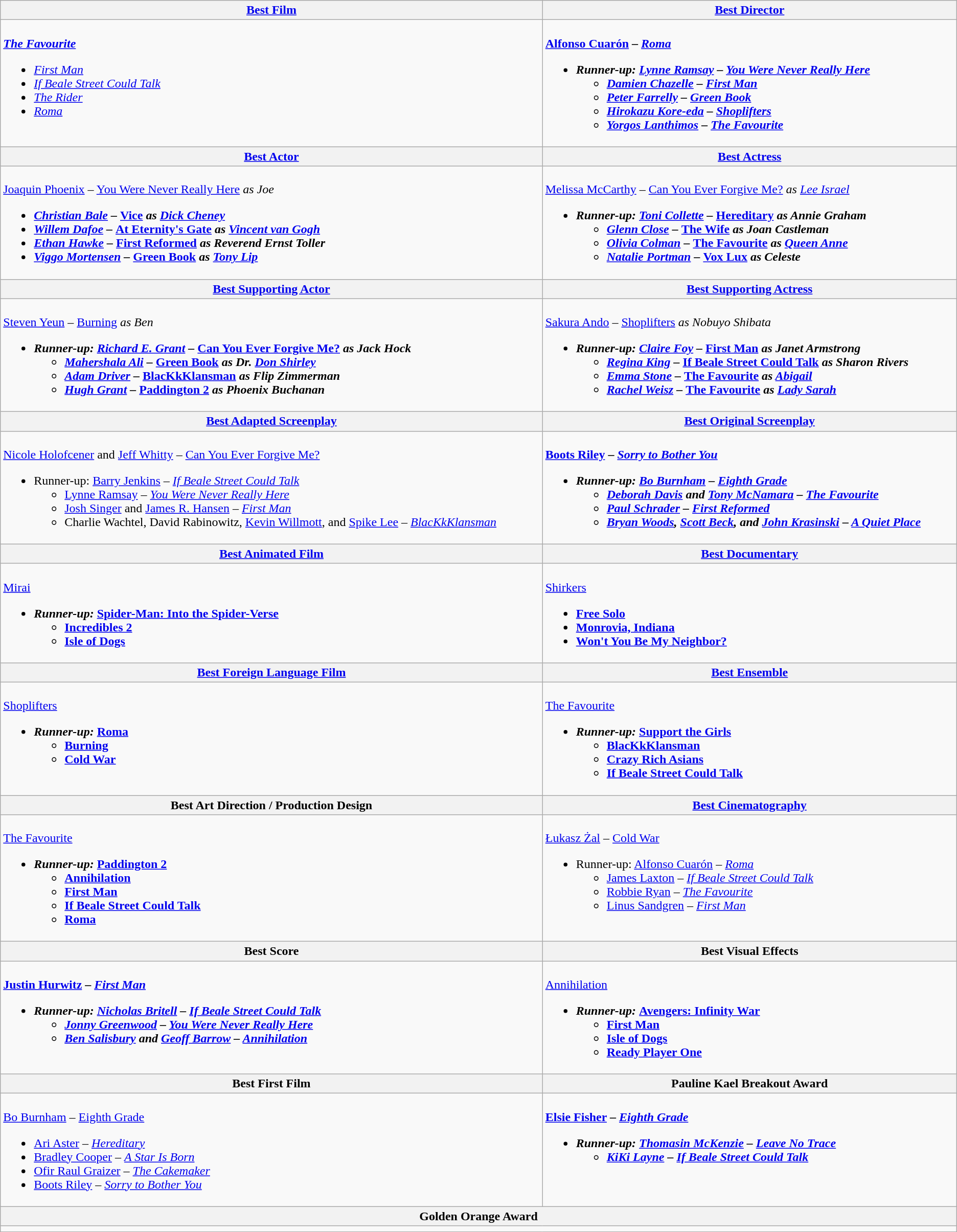<table class=wikitable style="width=100%">
<tr>
<th style="width=50%"><a href='#'>Best Film</a></th>
<th style="width=50%"><a href='#'>Best Director</a></th>
</tr>
<tr>
<td valign="top"><br><strong><em><a href='#'>The Favourite</a></em></strong><ul><li><em><a href='#'>First Man</a></em></li><li><em><a href='#'>If Beale Street Could Talk</a></em></li><li><em><a href='#'>The Rider</a></em></li><li><em><a href='#'>Roma</a></em></li></ul></td>
<td valign="top"><br><strong><a href='#'>Alfonso Cuarón</a> – <em><a href='#'>Roma</a><strong><em><ul><li>Runner-up: <a href='#'>Lynne Ramsay</a> – </em><a href='#'>You Were Never Really Here</a><em><ul><li><a href='#'>Damien Chazelle</a> – </em><a href='#'>First Man</a><em></li><li><a href='#'>Peter Farrelly</a> – </em><a href='#'>Green Book</a><em></li><li><a href='#'>Hirokazu Kore-eda</a> – </em><a href='#'>Shoplifters</a><em></li><li><a href='#'>Yorgos Lanthimos</a> – </em><a href='#'>The Favourite</a><em></li></ul></li></ul></td>
</tr>
<tr>
<th style="width=50%"><a href='#'>Best Actor</a></th>
<th style="width=50%"><a href='#'>Best Actress</a></th>
</tr>
<tr>
<td valign="top"><br></strong><a href='#'>Joaquin Phoenix</a> – </em><a href='#'>You Were Never Really Here</a><em> as Joe<strong><ul><li><a href='#'>Christian Bale</a> – </em><a href='#'>Vice</a><em> as <a href='#'>Dick Cheney</a></li><li><a href='#'>Willem Dafoe</a> – </em><a href='#'>At Eternity's Gate</a><em> as <a href='#'>Vincent van Gogh</a></li><li><a href='#'>Ethan Hawke</a> – </em><a href='#'>First Reformed</a><em> as Reverend Ernst Toller</li><li><a href='#'>Viggo Mortensen</a> – </em><a href='#'>Green Book</a><em> as <a href='#'>Tony Lip</a></li></ul></td>
<td valign="top"><br></strong><a href='#'>Melissa McCarthy</a> – </em><a href='#'>Can You Ever Forgive Me?</a><em> as <a href='#'>Lee Israel</a><strong><ul><li>Runner-up: <a href='#'>Toni Collette</a> – </em><a href='#'>Hereditary</a><em> as Annie Graham<ul><li><a href='#'>Glenn Close</a> – </em><a href='#'>The Wife</a><em> as Joan Castleman</li><li><a href='#'>Olivia Colman</a> – </em><a href='#'>The Favourite</a><em> as <a href='#'>Queen Anne</a></li><li><a href='#'>Natalie Portman</a> – </em><a href='#'>Vox Lux</a><em> as Celeste</li></ul></li></ul></td>
</tr>
<tr>
<th style="width=50%"><a href='#'>Best Supporting Actor</a></th>
<th style="width=50%"><a href='#'>Best Supporting Actress</a></th>
</tr>
<tr>
<td valign="top"><br></strong><a href='#'>Steven Yeun</a> – </em><a href='#'>Burning</a><em> as Ben<strong><ul><li>Runner-up: <a href='#'>Richard E. Grant</a> – </em><a href='#'>Can You Ever Forgive Me?</a><em> as Jack Hock<ul><li><a href='#'>Mahershala Ali</a> – </em><a href='#'>Green Book</a><em> as Dr. <a href='#'>Don Shirley</a></li><li><a href='#'>Adam Driver</a> – </em><a href='#'>BlacKkKlansman</a><em> as Flip Zimmerman</li><li><a href='#'>Hugh Grant</a> – </em><a href='#'>Paddington 2</a><em> as Phoenix Buchanan</li></ul></li></ul></td>
<td valign="top"><br></strong><a href='#'>Sakura Ando</a> – </em><a href='#'>Shoplifters</a><em> as Nobuyo Shibata<strong><ul><li>Runner-up: <a href='#'>Claire Foy</a> – </em><a href='#'>First Man</a><em> as Janet Armstrong<ul><li><a href='#'>Regina King</a> – </em><a href='#'>If Beale Street Could Talk</a><em> as Sharon Rivers</li><li><a href='#'>Emma Stone</a> – </em><a href='#'>The Favourite</a><em> as <a href='#'>Abigail</a></li><li><a href='#'>Rachel Weisz</a> – </em><a href='#'>The Favourite</a><em> as <a href='#'>Lady Sarah</a></li></ul></li></ul></td>
</tr>
<tr>
<th style="width=50%"><a href='#'>Best Adapted Screenplay</a></th>
<th style="width=50%"><a href='#'>Best Original Screenplay</a></th>
</tr>
<tr>
<td valign="top"><br></strong><a href='#'>Nicole Holofcener</a> and <a href='#'>Jeff Whitty</a> – </em><a href='#'>Can You Ever Forgive Me?</a></em></strong><ul><li>Runner-up: <a href='#'>Barry Jenkins</a> – <em><a href='#'>If Beale Street Could Talk</a></em><ul><li><a href='#'>Lynne Ramsay</a> – <em><a href='#'>You Were Never Really Here</a></em></li><li><a href='#'>Josh Singer</a> and <a href='#'>James R. Hansen</a> – <em><a href='#'>First Man</a></em></li><li>Charlie Wachtel, David Rabinowitz, <a href='#'>Kevin Willmott</a>, and <a href='#'>Spike Lee</a> – <em><a href='#'>BlacKkKlansman</a></em></li></ul></li></ul></td>
<td valign="top"><br><strong><a href='#'>Boots Riley</a> – <em><a href='#'>Sorry to Bother You</a><strong><em><ul><li>Runner-up: <a href='#'>Bo Burnham</a> – </em><a href='#'>Eighth Grade</a><em><ul><li><a href='#'>Deborah Davis</a> and <a href='#'>Tony McNamara</a> – </em><a href='#'>The Favourite</a><em></li><li><a href='#'>Paul Schrader</a> – </em><a href='#'>First Reformed</a><em></li><li><a href='#'>Bryan Woods</a>, <a href='#'>Scott Beck</a>, and <a href='#'>John Krasinski</a> – </em><a href='#'>A Quiet Place</a><em></li></ul></li></ul></td>
</tr>
<tr>
<th style="width=50%"><a href='#'>Best Animated Film</a></th>
<th style="width=50%"><a href='#'>Best Documentary</a></th>
</tr>
<tr>
<td valign="top"><br></em></strong><a href='#'>Mirai</a><strong><em><ul><li>Runner-up: </em><a href='#'>Spider-Man: Into the Spider-Verse</a><em><ul><li></em><a href='#'>Incredibles 2</a><em></li><li></em><a href='#'>Isle of Dogs</a><em></li></ul></li></ul></td>
<td valign="top"><br></em></strong><a href='#'>Shirkers</a><strong><em><ul><li></em><a href='#'>Free Solo</a><em></li><li></em><a href='#'>Monrovia, Indiana</a><em></li><li></em><a href='#'>Won't You Be My Neighbor?</a><em></li></ul></td>
</tr>
<tr>
<th style="width=50%"><a href='#'>Best Foreign Language Film</a></th>
<th style="width=50%"><a href='#'>Best Ensemble</a></th>
</tr>
<tr>
<td valign="top"><br></em></strong><a href='#'>Shoplifters</a><strong><em><ul><li>Runner-up: </em><a href='#'>Roma</a><em><ul><li></em><a href='#'>Burning</a><em></li><li></em><a href='#'>Cold War</a><em></li></ul></li></ul></td>
<td valign="top"><br></em></strong><a href='#'>The Favourite</a><strong><em><ul><li>Runner-up: </em><a href='#'>Support the Girls</a><em><ul><li></em><a href='#'>BlacKkKlansman</a><em></li><li></em><a href='#'>Crazy Rich Asians</a><em></li><li></em><a href='#'>If Beale Street Could Talk</a><em></li></ul></li></ul></td>
</tr>
<tr>
<th style="width=50%">Best Art Direction / Production Design</th>
<th style="width=50%"><a href='#'>Best Cinematography</a></th>
</tr>
<tr>
<td valign="top"><br></em></strong><a href='#'>The Favourite</a><strong><em><ul><li>Runner-up: </em><a href='#'>Paddington 2</a><em><ul><li></em><a href='#'>Annihilation</a><em></li><li></em><a href='#'>First Man</a><em></li><li></em><a href='#'>If Beale Street Could Talk</a><em></li><li></em><a href='#'>Roma</a><em></li></ul></li></ul></td>
<td valign="top"><br></strong><a href='#'>Łukasz Żal</a> – </em><a href='#'>Cold War</a></em></strong><ul><li>Runner-up: <a href='#'>Alfonso Cuarón</a> – <em><a href='#'>Roma</a></em><ul><li><a href='#'>James Laxton</a> – <em><a href='#'>If Beale Street Could Talk</a></em></li><li><a href='#'>Robbie Ryan</a> – <em><a href='#'>The Favourite</a></em></li><li><a href='#'>Linus Sandgren</a> – <em><a href='#'>First Man</a></em></li></ul></li></ul></td>
</tr>
<tr>
<th style="width=50%">Best Score</th>
<th style="width=50%">Best Visual Effects</th>
</tr>
<tr>
<td valign="top"><br><strong><a href='#'>Justin Hurwitz</a> – <em><a href='#'>First Man</a><strong><em><ul><li>Runner-up: <a href='#'>Nicholas Britell</a> – </em><a href='#'>If Beale Street Could Talk</a><em><ul><li><a href='#'>Jonny Greenwood</a> – </em><a href='#'>You Were Never Really Here</a><em></li><li><a href='#'>Ben Salisbury</a> and <a href='#'>Geoff Barrow</a> – </em><a href='#'>Annihilation</a><em></li></ul></li></ul></td>
<td valign="top"><br></em></strong><a href='#'>Annihilation</a><strong><em><ul><li>Runner-up: </em><a href='#'>Avengers: Infinity War</a><em><ul><li></em><a href='#'>First Man</a><em></li><li></em><a href='#'>Isle of Dogs</a><em></li><li></em><a href='#'>Ready Player One</a><em></li></ul></li></ul></td>
</tr>
<tr>
<th style="width=50%">Best First Film</th>
<th style="width=50%">Pauline Kael Breakout Award</th>
</tr>
<tr>
<td valign="top"><br></strong><a href='#'>Bo Burnham</a> – </em><a href='#'>Eighth Grade</a></em></strong><ul><li><a href='#'>Ari Aster</a> – <em><a href='#'>Hereditary</a></em></li><li><a href='#'>Bradley Cooper</a> – <em><a href='#'>A Star Is Born</a></em></li><li><a href='#'>Ofir Raul Graizer</a> – <em><a href='#'>The Cakemaker</a></em></li><li><a href='#'>Boots Riley</a> – <em><a href='#'>Sorry to Bother You</a></em></li></ul></td>
<td valign="top"><br><strong><a href='#'>Elsie Fisher</a> – <em><a href='#'>Eighth Grade</a><strong><em><ul><li>Runner-up: <a href='#'>Thomasin McKenzie</a> – </em><a href='#'>Leave No Trace</a><em><ul><li><a href='#'>KiKi Layne</a> – </em><a href='#'>If Beale Street Could Talk</a><em></li></ul></li></ul></td>
</tr>
<tr>
<th colspan="2">Golden Orange Award</th>
</tr>
<tr>
<td colspan=2 valign="top" width="50%"></td>
</tr>
</table>
